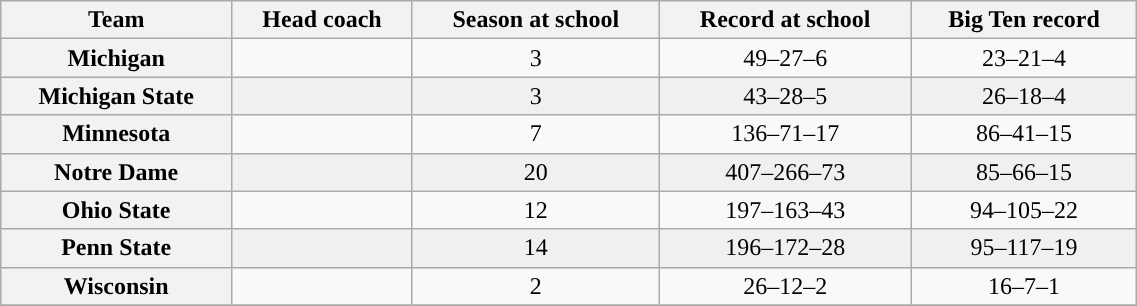<table class="wikitable sortable" style="text-align: center; "width=60%">
<tr>
<th>Team</th>
<th>Head coach</th>
<th>Season at school</th>
<th>Record at school</th>
<th>Big Ten record</th>
</tr>
<tr>
<th>Michigan</th>
<td></td>
<td>3</td>
<td>49–27–6</td>
<td>23–21–4</td>
</tr>
<tr bgcolor=f0f0f0>
<th>Michigan State</th>
<td></td>
<td>3</td>
<td>43–28–5</td>
<td>26–18–4</td>
</tr>
<tr>
<th>Minnesota</th>
<td></td>
<td>7</td>
<td>136–71–17</td>
<td>86–41–15</td>
</tr>
<tr bgcolor=f0f0f0>
<th>Notre Dame</th>
<td></td>
<td>20</td>
<td>407–266–73</td>
<td>85–66–15</td>
</tr>
<tr>
<th>Ohio State</th>
<td></td>
<td>12</td>
<td>197–163–43</td>
<td>94–105–22</td>
</tr>
<tr bgcolor=f0f0f0>
<th>Penn State</th>
<td></td>
<td>14</td>
<td>196–172–28</td>
<td>95–117–19</td>
</tr>
<tr>
<th>Wisconsin</th>
<td></td>
<td>2</td>
<td>26–12–2</td>
<td>16–7–1</td>
</tr>
<tr>
</tr>
</table>
